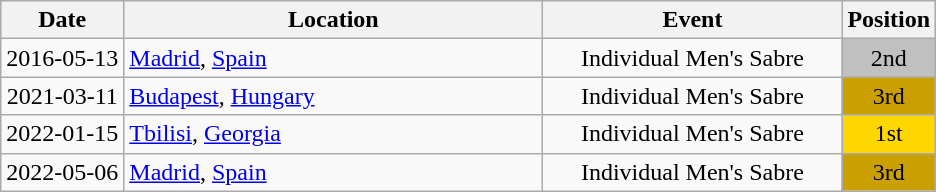<table class="wikitable" style="text-align:center;">
<tr>
<th>Date</th>
<th style="width:17em">Location</th>
<th style="width:12em">Event</th>
<th>Position</th>
</tr>
<tr>
<td>2016-05-13</td>
<td rowspan="1" align="left"> <a href='#'>Madrid</a>, <a href='#'>Spain</a></td>
<td>Individual Men's Sabre</td>
<td bgcolor="silver">2nd</td>
</tr>
<tr>
<td>2021-03-11</td>
<td rowspan="1" align="left"> <a href='#'>Budapest</a>, <a href='#'>Hungary</a></td>
<td>Individual Men's Sabre</td>
<td bgcolor="caramel">3rd</td>
</tr>
<tr>
<td>2022-01-15</td>
<td rowspan="1" align="left"> <a href='#'>Tbilisi</a>, <a href='#'>Georgia</a></td>
<td>Individual Men's Sabre</td>
<td bgcolor="gold">1st</td>
</tr>
<tr>
<td>2022-05-06</td>
<td rowspan="1" align="left"> <a href='#'>Madrid</a>, <a href='#'>Spain</a></td>
<td>Individual Men's Sabre</td>
<td bgcolor="caramel">3rd</td>
</tr>
</table>
